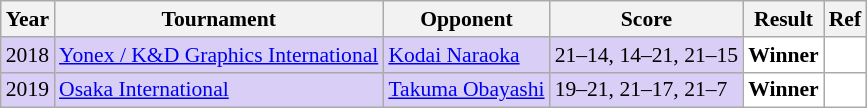<table class="sortable wikitable" style="font-size: 90%;">
<tr>
<th>Year</th>
<th>Tournament</th>
<th>Opponent</th>
<th>Score</th>
<th>Result</th>
<th>Ref</th>
</tr>
<tr style="background:#D8CEF6">
<td align="center">2018</td>
<td align="left"><a href='#'>Yonex / K&D Graphics International</a></td>
<td align="left"> <a href='#'>Kodai Naraoka</a></td>
<td align="left">21–14, 14–21, 21–15</td>
<td style="text-align:left; background:white"> <strong>Winner</strong></td>
<td style="text-align:center; background:white"></td>
</tr>
<tr style="background:#D8CEF6">
<td align="center">2019</td>
<td align="left"><a href='#'>Osaka International</a></td>
<td align="left"> <a href='#'>Takuma Obayashi</a></td>
<td align="left">19–21, 21–17, 21–7</td>
<td style="text-align:left; background:white"> <strong>Winner</strong></td>
<td style="text-align:center; background:white"></td>
</tr>
</table>
